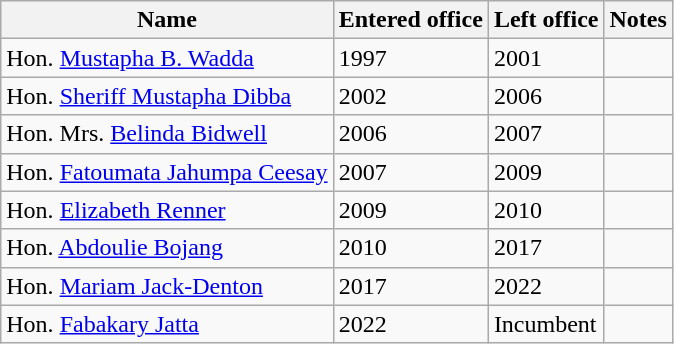<table class="wikitable">
<tr>
<th>Name</th>
<th>Entered office</th>
<th>Left office</th>
<th>Notes</th>
</tr>
<tr>
<td>Hon. <a href='#'>Mustapha B. Wadda</a></td>
<td>1997</td>
<td>2001</td>
<td></td>
</tr>
<tr>
<td>Hon. <a href='#'>Sheriff Mustapha Dibba</a></td>
<td>2002</td>
<td>2006</td>
<td></td>
</tr>
<tr>
<td>Hon. Mrs. <a href='#'>Belinda Bidwell</a></td>
<td>2006</td>
<td>2007</td>
<td></td>
</tr>
<tr>
<td>Hon. <a href='#'>Fatoumata Jahumpa Ceesay</a></td>
<td>2007</td>
<td>2009</td>
<td></td>
</tr>
<tr>
<td>Hon. <a href='#'>Elizabeth Renner</a></td>
<td>2009</td>
<td>2010</td>
<td></td>
</tr>
<tr>
<td>Hon. <a href='#'>Abdoulie Bojang</a></td>
<td>2010</td>
<td>2017</td>
<td></td>
</tr>
<tr>
<td>Hon. <a href='#'>Mariam Jack-Denton</a></td>
<td>2017</td>
<td>2022</td>
<td></td>
</tr>
<tr>
<td>Hon. <a href='#'>Fabakary Jatta</a></td>
<td>2022</td>
<td>Incumbent</td>
<td></td>
</tr>
</table>
